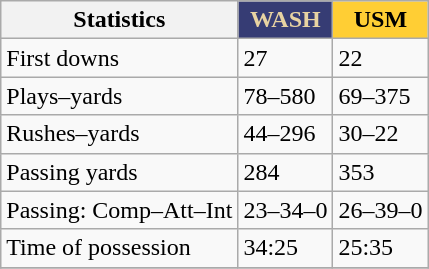<table class="wikitable">
<tr>
<th>Statistics</th>
<th style="background:#363c74; color:#e8d3a2">WASH</th>
<th style="background:#ffce34; color:#000000">USM</th>
</tr>
<tr>
<td>First downs</td>
<td>27</td>
<td>22</td>
</tr>
<tr>
<td>Plays–yards</td>
<td>78–580</td>
<td>69–375</td>
</tr>
<tr>
<td>Rushes–yards</td>
<td>44–296</td>
<td>30–22</td>
</tr>
<tr>
<td>Passing yards</td>
<td>284</td>
<td>353</td>
</tr>
<tr>
<td>Passing: Comp–Att–Int</td>
<td>23–34–0</td>
<td>26–39–0</td>
</tr>
<tr>
<td>Time of possession</td>
<td>34:25</td>
<td>25:35</td>
</tr>
<tr>
</tr>
</table>
